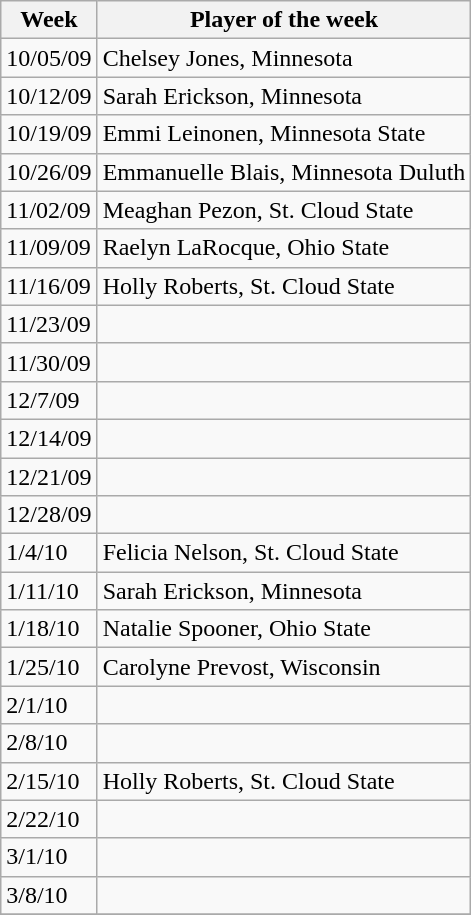<table class="wikitable" border="1">
<tr>
<th>Week</th>
<th>Player of the week</th>
</tr>
<tr>
<td>10/05/09</td>
<td>Chelsey Jones, Minnesota</td>
</tr>
<tr>
<td>10/12/09</td>
<td>Sarah Erickson, Minnesota</td>
</tr>
<tr>
<td>10/19/09</td>
<td>Emmi Leinonen, Minnesota State</td>
</tr>
<tr>
<td>10/26/09</td>
<td>Emmanuelle Blais, Minnesota Duluth</td>
</tr>
<tr>
<td>11/02/09</td>
<td>Meaghan Pezon, St. Cloud State</td>
</tr>
<tr>
<td>11/09/09</td>
<td>Raelyn LaRocque, Ohio State</td>
</tr>
<tr>
<td>11/16/09</td>
<td>Holly Roberts, St. Cloud State</td>
</tr>
<tr>
<td>11/23/09</td>
<td></td>
</tr>
<tr>
<td>11/30/09</td>
<td></td>
</tr>
<tr>
<td>12/7/09</td>
<td></td>
</tr>
<tr>
<td>12/14/09</td>
<td></td>
</tr>
<tr>
<td>12/21/09</td>
<td></td>
</tr>
<tr>
<td>12/28/09</td>
<td></td>
</tr>
<tr>
<td>1/4/10</td>
<td>Felicia Nelson, St. Cloud State</td>
</tr>
<tr>
<td>1/11/10</td>
<td>Sarah Erickson, Minnesota</td>
</tr>
<tr>
<td>1/18/10</td>
<td>Natalie Spooner, Ohio State</td>
</tr>
<tr>
<td>1/25/10</td>
<td>Carolyne Prevost, Wisconsin</td>
</tr>
<tr>
<td>2/1/10</td>
<td></td>
</tr>
<tr>
<td>2/8/10</td>
<td></td>
</tr>
<tr>
<td>2/15/10</td>
<td>Holly Roberts, St. Cloud State</td>
</tr>
<tr>
<td>2/22/10</td>
<td></td>
</tr>
<tr>
<td>3/1/10</td>
<td></td>
</tr>
<tr>
<td>3/8/10</td>
<td></td>
</tr>
<tr>
</tr>
</table>
